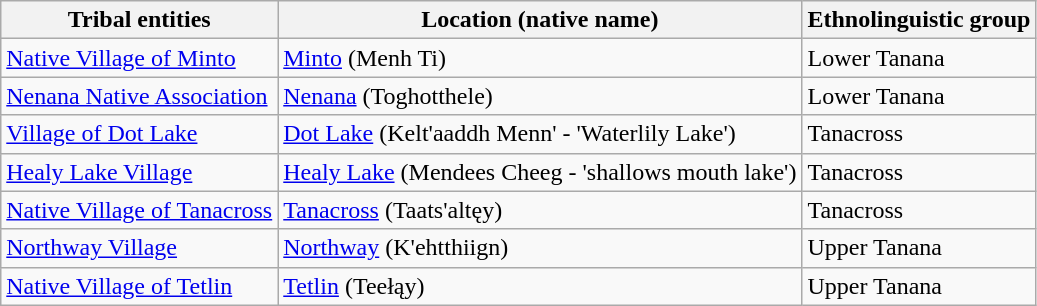<table class="wikitable sortable">
<tr>
<th>Tribal entities</th>
<th>Location (native name)</th>
<th>Ethnolinguistic group</th>
</tr>
<tr>
<td><a href='#'>Native Village of Minto</a></td>
<td><a href='#'>Minto</a> (Menh Ti)</td>
<td>Lower Tanana</td>
</tr>
<tr>
<td><a href='#'>Nenana Native Association</a></td>
<td><a href='#'>Nenana</a> (Toghotthele)</td>
<td>Lower Tanana</td>
</tr>
<tr>
<td><a href='#'>Village of Dot Lake</a></td>
<td><a href='#'>Dot Lake</a> (Kelt'aaddh Menn' - 'Waterlily Lake')</td>
<td>Tanacross</td>
</tr>
<tr>
<td><a href='#'>Healy Lake Village</a></td>
<td><a href='#'>Healy Lake</a> (Mendees Cheeg - 'shallows mouth lake')</td>
<td>Tanacross</td>
</tr>
<tr>
<td><a href='#'>Native Village of Tanacross</a></td>
<td><a href='#'>Tanacross</a> (Taats'altęy)</td>
<td>Tanacross</td>
</tr>
<tr>
<td><a href='#'>Northway Village</a></td>
<td><a href='#'>Northway</a> (K'ehtthiign)</td>
<td>Upper Tanana</td>
</tr>
<tr>
<td><a href='#'>Native Village of Tetlin</a></td>
<td><a href='#'>Tetlin</a> (Teełąy)</td>
<td>Upper Tanana</td>
</tr>
</table>
